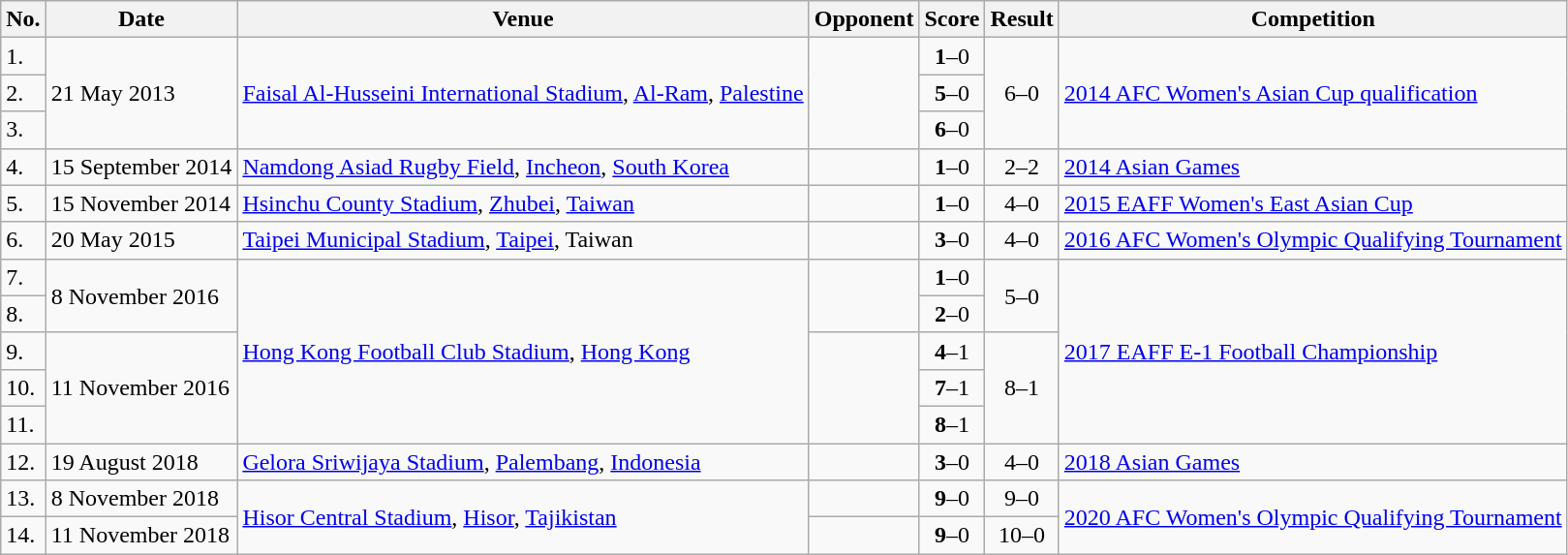<table class="wikitable">
<tr>
<th>No.</th>
<th>Date</th>
<th>Venue</th>
<th>Opponent</th>
<th>Score</th>
<th>Result</th>
<th>Competition</th>
</tr>
<tr>
<td>1.</td>
<td rowspan="3">21 May 2013</td>
<td rowspan="3"><a href='#'>Faisal Al-Husseini International Stadium</a>, <a href='#'>Al-Ram</a>, <a href='#'>Palestine</a></td>
<td rowspan="3"></td>
<td align=center><strong>1</strong>–0</td>
<td rowspan="3" align=center>6–0</td>
<td rowspan="3"><a href='#'>2014 AFC Women's Asian Cup qualification</a></td>
</tr>
<tr>
<td>2.</td>
<td align=center><strong>5</strong>–0</td>
</tr>
<tr>
<td>3.</td>
<td align=center><strong>6</strong>–0</td>
</tr>
<tr>
<td>4.</td>
<td>15 September 2014</td>
<td><a href='#'>Namdong Asiad Rugby Field</a>, <a href='#'>Incheon</a>, <a href='#'>South Korea</a></td>
<td></td>
<td align=center><strong>1</strong>–0</td>
<td align=center>2–2</td>
<td><a href='#'>2014 Asian Games</a></td>
</tr>
<tr>
<td>5.</td>
<td>15 November 2014</td>
<td><a href='#'>Hsinchu County Stadium</a>, <a href='#'>Zhubei</a>, <a href='#'>Taiwan</a></td>
<td></td>
<td align=center><strong>1</strong>–0</td>
<td align=center>4–0</td>
<td><a href='#'>2015 EAFF Women's East Asian Cup</a></td>
</tr>
<tr>
<td>6.</td>
<td>20 May 2015</td>
<td><a href='#'>Taipei Municipal Stadium</a>, <a href='#'>Taipei</a>, Taiwan</td>
<td></td>
<td align=center><strong>3</strong>–0</td>
<td align=center>4–0</td>
<td><a href='#'>2016 AFC Women's Olympic Qualifying Tournament</a></td>
</tr>
<tr>
<td>7.</td>
<td rowspan="2">8 November 2016</td>
<td rowspan="5"><a href='#'>Hong Kong Football Club Stadium</a>, <a href='#'>Hong Kong</a></td>
<td rowspan="2"></td>
<td align=center><strong>1</strong>–0</td>
<td rowspan="2" align=center>5–0</td>
<td rowspan="5"><a href='#'>2017 EAFF E-1 Football Championship</a></td>
</tr>
<tr>
<td>8.</td>
<td align=center><strong>2</strong>–0</td>
</tr>
<tr>
<td>9.</td>
<td rowspan="3">11 November 2016</td>
<td rowspan="3"></td>
<td align=center><strong>4</strong>–1</td>
<td rowspan="3" align=center>8–1</td>
</tr>
<tr>
<td>10.</td>
<td align=center><strong>7</strong>–1</td>
</tr>
<tr>
<td>11.</td>
<td align=center><strong>8</strong>–1</td>
</tr>
<tr>
<td>12.</td>
<td>19 August 2018</td>
<td><a href='#'>Gelora Sriwijaya Stadium</a>, <a href='#'>Palembang</a>, <a href='#'>Indonesia</a></td>
<td></td>
<td align=center><strong>3</strong>–0</td>
<td align=center>4–0</td>
<td><a href='#'>2018 Asian Games</a></td>
</tr>
<tr>
<td>13.</td>
<td>8 November 2018</td>
<td rowspan=2><a href='#'>Hisor Central Stadium</a>, <a href='#'>Hisor</a>, <a href='#'>Tajikistan</a></td>
<td></td>
<td align=center><strong>9</strong>–0</td>
<td align=center>9–0</td>
<td rowspan=2><a href='#'>2020 AFC Women's Olympic Qualifying Tournament</a></td>
</tr>
<tr>
<td>14.</td>
<td>11 November 2018</td>
<td></td>
<td align=center><strong>9</strong>–0</td>
<td align=center>10–0</td>
</tr>
</table>
